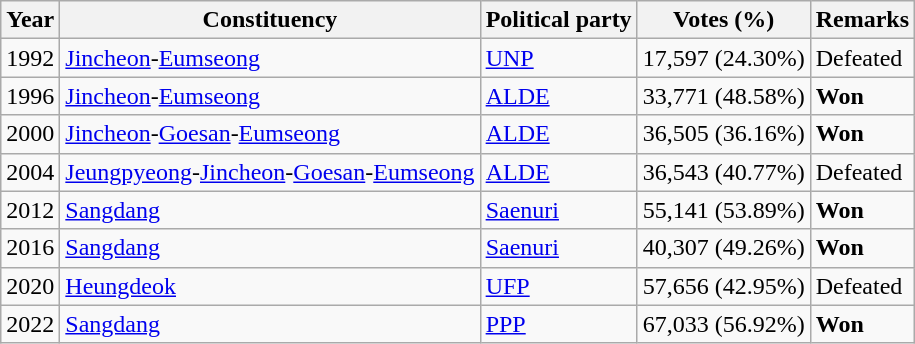<table class="wikitable">
<tr>
<th>Year</th>
<th>Constituency</th>
<th>Political party</th>
<th>Votes (%)</th>
<th>Remarks</th>
</tr>
<tr>
<td>1992</td>
<td><a href='#'>Jincheon</a>-<a href='#'>Eumseong</a></td>
<td><a href='#'>UNP</a></td>
<td>17,597 (24.30%)</td>
<td>Defeated</td>
</tr>
<tr>
<td>1996</td>
<td><a href='#'>Jincheon</a>-<a href='#'>Eumseong</a></td>
<td><a href='#'>ALDE</a></td>
<td>33,771 (48.58%)</td>
<td><strong>Won</strong></td>
</tr>
<tr>
<td>2000</td>
<td><a href='#'>Jincheon</a>-<a href='#'>Goesan</a>-<a href='#'>Eumseong</a></td>
<td><a href='#'>ALDE</a></td>
<td>36,505 (36.16%)</td>
<td><strong>Won</strong></td>
</tr>
<tr>
<td>2004</td>
<td><a href='#'>Jeungpyeong</a>-<a href='#'>Jincheon</a>-<a href='#'>Goesan</a>-<a href='#'>Eumseong</a></td>
<td><a href='#'>ALDE</a></td>
<td>36,543 (40.77%)</td>
<td>Defeated</td>
</tr>
<tr>
<td>2012</td>
<td><a href='#'>Sangdang</a></td>
<td><a href='#'>Saenuri</a></td>
<td>55,141 (53.89%)</td>
<td><strong>Won</strong></td>
</tr>
<tr>
<td>2016</td>
<td><a href='#'>Sangdang</a></td>
<td><a href='#'>Saenuri</a></td>
<td>40,307 (49.26%)</td>
<td><strong>Won</strong></td>
</tr>
<tr>
<td>2020</td>
<td><a href='#'>Heungdeok</a></td>
<td><a href='#'>UFP</a></td>
<td>57,656 (42.95%)</td>
<td>Defeated</td>
</tr>
<tr>
<td>2022</td>
<td><a href='#'>Sangdang</a></td>
<td><a href='#'>PPP</a></td>
<td>67,033 (56.92%)</td>
<td><strong>Won</strong></td>
</tr>
</table>
